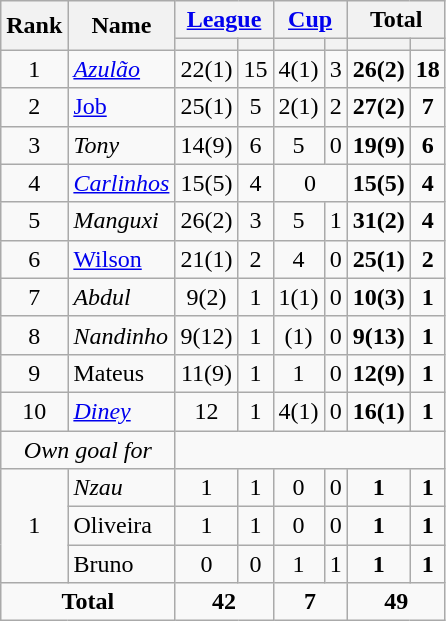<table class="wikitable" style="text-align:center">
<tr>
<th rowspan="2">Rank</th>
<th rowspan="2">Name</th>
<th colspan=2><a href='#'>League</a></th>
<th colspan=2><a href='#'>Cup</a></th>
<th colspan=2>Total</th>
</tr>
<tr>
<th colspan="1"></th>
<th colspan="1"></th>
<th colspan="1"></th>
<th colspan="1"></th>
<th colspan="1"></th>
<th colspan="1"></th>
</tr>
<tr>
<td>1</td>
<td align="left"> <em><a href='#'>Azulão</a></em></td>
<td>22(1)</td>
<td>15</td>
<td>4(1)</td>
<td>3</td>
<td><strong>26(2)</strong></td>
<td><strong>18</strong></td>
</tr>
<tr>
<td>2</td>
<td align="left"> <a href='#'>Job</a></td>
<td>25(1)</td>
<td>5</td>
<td>2(1)</td>
<td>2</td>
<td><strong>27(2)</strong></td>
<td><strong>7</strong></td>
</tr>
<tr>
<td>3</td>
<td align="left"> <em>Tony</em></td>
<td>14(9)</td>
<td>6</td>
<td>5</td>
<td>0</td>
<td><strong>19(9)</strong></td>
<td><strong>6</strong></td>
</tr>
<tr>
<td>4</td>
<td align="left"> <em><a href='#'>Carlinhos</a></em></td>
<td>15(5)</td>
<td>4</td>
<td colspan=2>0</td>
<td><strong>15(5)</strong></td>
<td><strong>4</strong></td>
</tr>
<tr>
<td>5</td>
<td align="left"> <em>Manguxi</em></td>
<td>26(2)</td>
<td>3</td>
<td>5</td>
<td>1</td>
<td><strong>31(2)</strong></td>
<td><strong>4</strong></td>
</tr>
<tr>
<td>6</td>
<td align="left"> <a href='#'>Wilson</a></td>
<td>21(1)</td>
<td>2</td>
<td>4</td>
<td>0</td>
<td><strong>25(1)</strong></td>
<td><strong>2</strong></td>
</tr>
<tr>
<td>7</td>
<td align="left"> <em>Abdul</em></td>
<td>9(2)</td>
<td>1</td>
<td>1(1)</td>
<td>0</td>
<td><strong>10(3)</strong></td>
<td><strong>1</strong></td>
</tr>
<tr>
<td>8</td>
<td align="left"> <em>Nandinho</em></td>
<td>9(12)</td>
<td>1</td>
<td>(1)</td>
<td>0</td>
<td><strong>9(13)</strong></td>
<td><strong>1</strong></td>
</tr>
<tr>
<td>9</td>
<td align="left"> Mateus</td>
<td>11(9)</td>
<td>1</td>
<td>1</td>
<td>0</td>
<td><strong>12(9)</strong></td>
<td><strong>1</strong></td>
</tr>
<tr>
<td>10</td>
<td align="left"> <em><a href='#'>Diney</a></em></td>
<td>12</td>
<td>1</td>
<td>4(1)</td>
<td>0</td>
<td><strong>16(1)</strong></td>
<td><strong>1</strong></td>
</tr>
<tr>
<td colspan=2><em>Own goal for</em></td>
<td colspan=6></td>
</tr>
<tr>
<td rowspan=3>1</td>
<td align="left"> <em>Nzau</em></td>
<td>1</td>
<td>1</td>
<td>0</td>
<td>0</td>
<td><strong>1</strong></td>
<td><strong>1</strong></td>
</tr>
<tr>
<td align="left"> Oliveira</td>
<td>1</td>
<td>1</td>
<td>0</td>
<td>0</td>
<td><strong>1</strong></td>
<td><strong>1</strong></td>
</tr>
<tr>
<td align="left"> Bruno</td>
<td>0</td>
<td>0</td>
<td>1</td>
<td>1</td>
<td><strong>1</strong></td>
<td><strong>1</strong></td>
</tr>
<tr>
<td colspan=2><strong>Total</strong></td>
<td colspan=2><strong>42</strong></td>
<td colspan=2><strong>7</strong></td>
<td colspan=2><strong>49</strong></td>
</tr>
</table>
